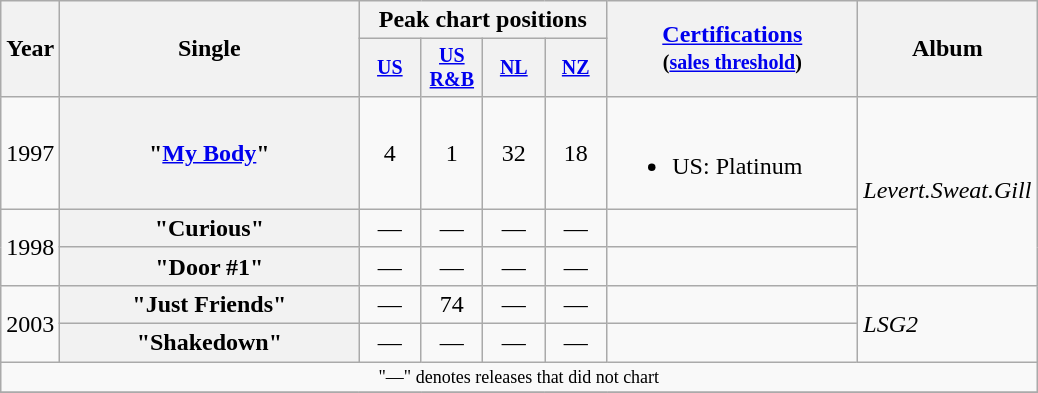<table class="wikitable plainrowheaders" style="text-align:center;">
<tr>
<th rowspan="2">Year</th>
<th rowspan="2" style="width:12em;">Single</th>
<th colspan="4">Peak chart positions</th>
<th rowspan="2" style="width:10em;"><a href='#'>Certifications</a><br><small>(<a href='#'>sales threshold</a>)</small></th>
<th rowspan="2">Album</th>
</tr>
<tr style="font-size:smaller;">
<th width="35"><a href='#'>US</a><br></th>
<th width="35"><a href='#'>US<br>R&B</a><br></th>
<th width="35"><a href='#'>NL</a><br></th>
<th width="35"><a href='#'>NZ</a><br></th>
</tr>
<tr>
<td>1997</td>
<th scope="row">"<a href='#'>My Body</a>"</th>
<td>4</td>
<td>1</td>
<td>32</td>
<td>18</td>
<td align="left"><br><ul><li>US: Platinum</li></ul></td>
<td align="left" rowspan="3"><em>Levert.Sweat.Gill</em></td>
</tr>
<tr>
<td rowspan="2">1998</td>
<th scope="row">"Curious"</th>
<td>—</td>
<td>—</td>
<td>—</td>
<td>—</td>
<td></td>
</tr>
<tr>
<th scope="row">"Door #1"</th>
<td>—</td>
<td>—</td>
<td>—</td>
<td>—</td>
<td></td>
</tr>
<tr>
<td rowspan="2">2003</td>
<th scope="row">"Just Friends"</th>
<td>—</td>
<td>74</td>
<td>—</td>
<td>—</td>
<td></td>
<td align="left" rowspan="2"><em>LSG2</em></td>
</tr>
<tr>
<th scope="row">"Shakedown"</th>
<td>—</td>
<td>—</td>
<td>—</td>
<td>—</td>
<td></td>
</tr>
<tr>
<td colspan="10" style="font-size:9pt">"—" denotes releases that did not chart</td>
</tr>
<tr>
</tr>
</table>
